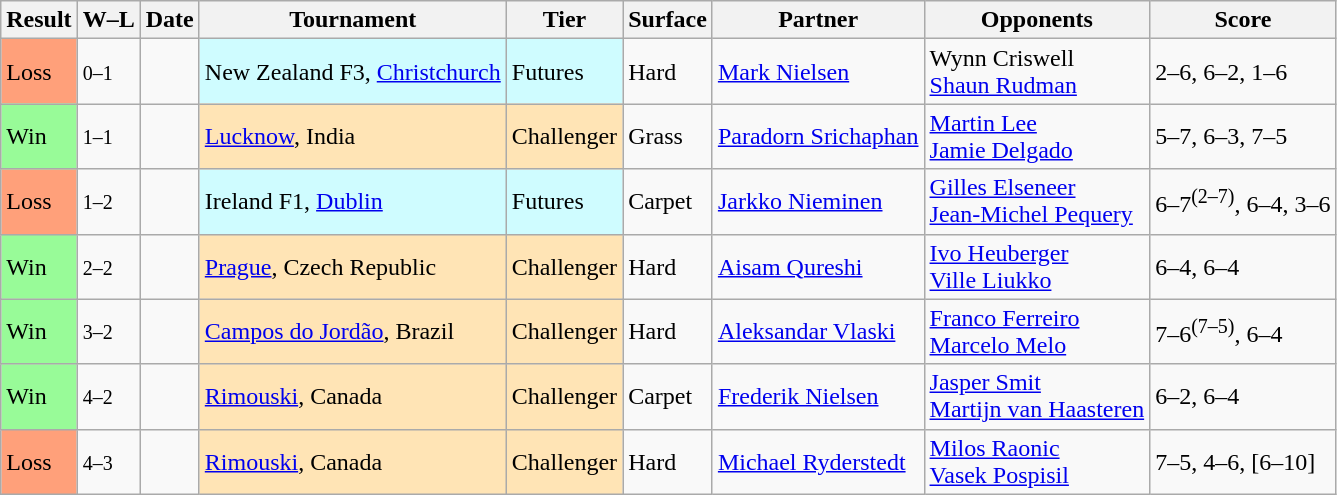<table class="sortable wikitable">
<tr>
<th>Result</th>
<th class="unsortable">W–L</th>
<th>Date</th>
<th>Tournament</th>
<th>Tier</th>
<th>Surface</th>
<th>Partner</th>
<th>Opponents</th>
<th class="unsortable">Score</th>
</tr>
<tr>
<td style="background:#ffa07a;">Loss</td>
<td><small>0–1</small></td>
<td></td>
<td style="background:#cffcff;">New Zealand F3, <a href='#'>Christchurch</a></td>
<td style="background:#cffcff;">Futures</td>
<td>Hard</td>
<td> <a href='#'>Mark Nielsen</a></td>
<td> Wynn Criswell <br>  <a href='#'>Shaun Rudman</a></td>
<td>2–6, 6–2, 1–6</td>
</tr>
<tr>
<td style="background:#98fb98;">Win</td>
<td><small>1–1</small></td>
<td></td>
<td style="background:moccasin;"><a href='#'>Lucknow</a>, India</td>
<td style="background:moccasin;">Challenger</td>
<td>Grass</td>
<td> <a href='#'>Paradorn Srichaphan</a></td>
<td> <a href='#'>Martin Lee</a> <br>  <a href='#'>Jamie Delgado</a></td>
<td>5–7, 6–3, 7–5</td>
</tr>
<tr>
<td style="background:#ffa07a;">Loss</td>
<td><small>1–2</small></td>
<td></td>
<td style="background:#cffcff;">Ireland F1, <a href='#'>Dublin</a></td>
<td style="background:#cffcff;">Futures</td>
<td>Carpet</td>
<td> <a href='#'>Jarkko Nieminen</a></td>
<td> <a href='#'>Gilles Elseneer</a> <br>  <a href='#'>Jean-Michel Pequery</a></td>
<td>6–7<sup>(2–7)</sup>, 6–4, 3–6</td>
</tr>
<tr>
<td style="background:#98fb98;">Win</td>
<td><small>2–2</small></td>
<td></td>
<td style="background:moccasin;"><a href='#'>Prague</a>, Czech Republic</td>
<td style="background:moccasin;">Challenger</td>
<td>Hard</td>
<td> <a href='#'>Aisam Qureshi</a></td>
<td> <a href='#'>Ivo Heuberger</a> <br>  <a href='#'>Ville Liukko</a></td>
<td>6–4, 6–4</td>
</tr>
<tr>
<td style="background:#98fb98;">Win</td>
<td><small>3–2</small></td>
<td></td>
<td style="background:moccasin;"><a href='#'>Campos do Jordão</a>, Brazil</td>
<td style="background:moccasin;">Challenger</td>
<td>Hard</td>
<td> <a href='#'>Aleksandar Vlaski</a></td>
<td> <a href='#'>Franco Ferreiro</a> <br>  <a href='#'>Marcelo Melo</a></td>
<td>7–6<sup>(7–5)</sup>, 6–4</td>
</tr>
<tr>
<td style="background:#98fb98;">Win</td>
<td><small>4–2</small></td>
<td></td>
<td style="background:moccasin;"><a href='#'>Rimouski</a>, Canada</td>
<td style="background:moccasin;">Challenger</td>
<td>Carpet</td>
<td> <a href='#'>Frederik Nielsen</a></td>
<td> <a href='#'>Jasper Smit</a> <br>  <a href='#'>Martijn van Haasteren</a></td>
<td>6–2, 6–4</td>
</tr>
<tr>
<td style="background:#ffa07a;">Loss</td>
<td><small>4–3</small></td>
<td></td>
<td style="background:moccasin;"><a href='#'>Rimouski</a>, Canada</td>
<td style="background:moccasin;">Challenger</td>
<td>Hard</td>
<td> <a href='#'>Michael Ryderstedt</a></td>
<td> <a href='#'>Milos Raonic</a> <br>  <a href='#'>Vasek Pospisil</a></td>
<td>7–5, 4–6, [6–10]</td>
</tr>
</table>
